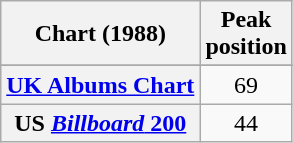<table class="wikitable sortable plainrowheaders" style="text-align:center">
<tr>
<th>Chart (1988)</th>
<th>Peak<br>position</th>
</tr>
<tr>
</tr>
<tr>
</tr>
<tr>
<th scope="row"><a href='#'>UK Albums Chart</a></th>
<td>69</td>
</tr>
<tr>
<th scope="row">US <a href='#'><em>Billboard</em> 200</a></th>
<td>44</td>
</tr>
</table>
